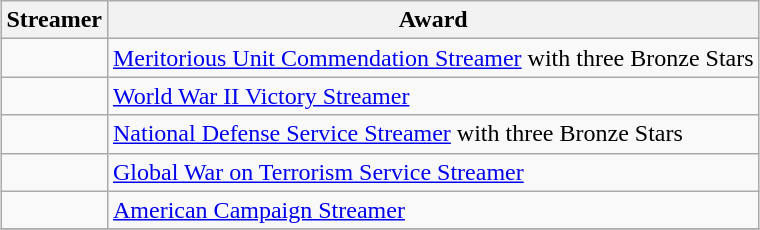<table class="wikitable" style="margin:1em auto;">
<tr>
<th>Streamer</th>
<th>Award</th>
</tr>
<tr>
<td></td>
<td><a href='#'>Meritorious Unit Commendation Streamer</a> with three Bronze Stars</td>
</tr>
<tr>
<td></td>
<td><a href='#'>World War II Victory Streamer</a></td>
</tr>
<tr>
<td></td>
<td><a href='#'>National Defense Service Streamer</a> with three Bronze Stars</td>
</tr>
<tr>
<td></td>
<td><a href='#'>Global War on Terrorism Service Streamer</a></td>
</tr>
<tr>
<td></td>
<td><a href='#'>American Campaign Streamer</a></td>
</tr>
<tr>
</tr>
</table>
